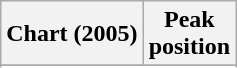<table class="wikitable sortable plainrowheaders" style="text-align:center">
<tr>
<th scope="col">Chart (2005)</th>
<th scope="col">Peak<br>position</th>
</tr>
<tr>
</tr>
<tr>
</tr>
</table>
